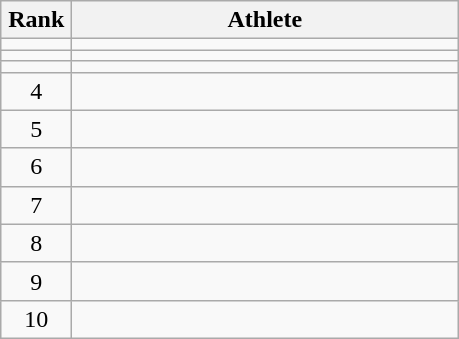<table class="wikitable" style="text-align: center;">
<tr>
<th width=40>Rank</th>
<th width=250>Athlete</th>
</tr>
<tr>
<td></td>
<td align="left"></td>
</tr>
<tr>
<td></td>
<td align="left"></td>
</tr>
<tr>
<td></td>
<td align="left"></td>
</tr>
<tr>
<td>4</td>
<td align="left"></td>
</tr>
<tr>
<td>5</td>
<td align="left"></td>
</tr>
<tr>
<td>6</td>
<td align="left"></td>
</tr>
<tr>
<td>7</td>
<td align="left"></td>
</tr>
<tr>
<td>8</td>
<td align="left"></td>
</tr>
<tr>
<td>9</td>
<td align="left"></td>
</tr>
<tr>
<td>10</td>
<td align="left"></td>
</tr>
</table>
